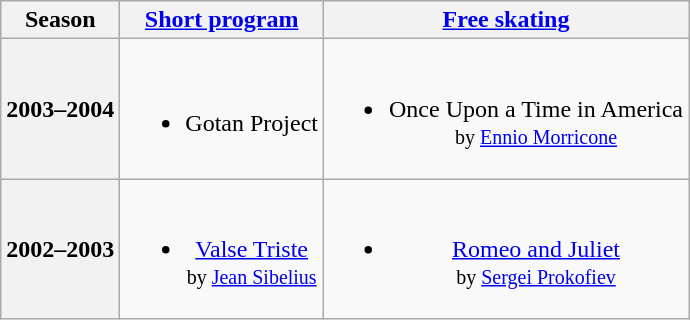<table class=wikitable style=text-align:center>
<tr>
<th>Season</th>
<th><a href='#'>Short program</a></th>
<th><a href='#'>Free skating</a></th>
</tr>
<tr>
<th>2003–2004</th>
<td><br><ul><li>Gotan Project</li></ul></td>
<td><br><ul><li>Once Upon a Time in America <br><small> by <a href='#'>Ennio Morricone</a> </small></li></ul></td>
</tr>
<tr>
<th>2002–2003</th>
<td><br><ul><li><a href='#'>Valse Triste</a> <br><small> by <a href='#'>Jean Sibelius</a> </small></li></ul></td>
<td><br><ul><li><a href='#'>Romeo and Juliet</a> <br><small> by <a href='#'>Sergei Prokofiev</a> </small></li></ul></td>
</tr>
</table>
